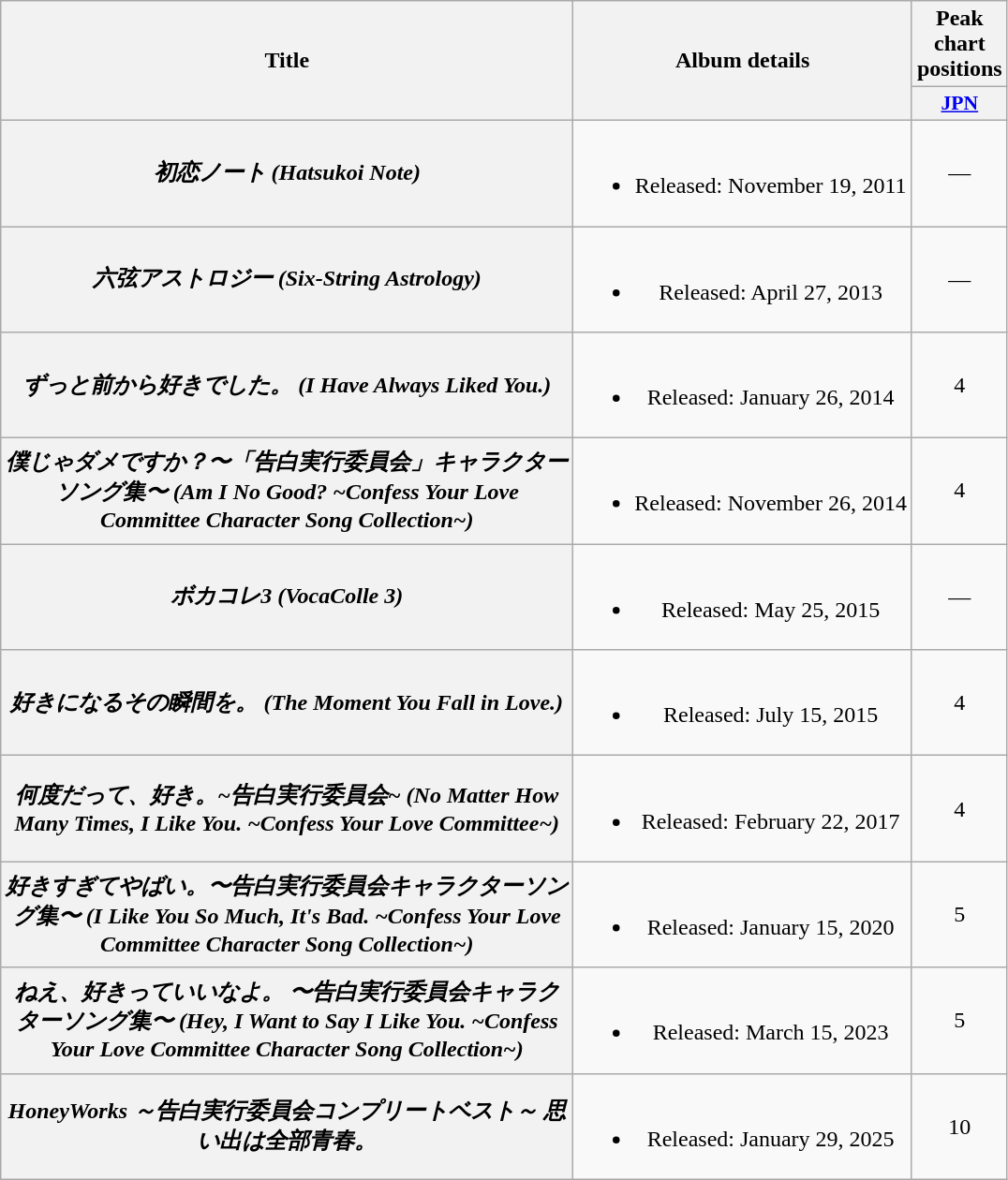<table class="wikitable plainrowheaders" style="text-align:center;">
<tr>
<th scope="col" rowspan="2" style="width:25em;">Title</th>
<th scope="col" rowspan="2">Album details</th>
<th scope="col">Peak chart positions</th>
</tr>
<tr>
<th scope="col" style="width:2.5em;font-size:90%;"><a href='#'>JPN</a><br></th>
</tr>
<tr>
<th scope="row"><em>初恋ノート (Hatsukoi Note)</em></th>
<td><br><ul><li>Released: November 19, 2011</li></ul></td>
<td>—</td>
</tr>
<tr>
<th scope="row"><em>六弦アストロジー (Six-String Astrology)</em></th>
<td><br><ul><li>Released: April 27, 2013</li></ul></td>
<td>—</td>
</tr>
<tr>
<th scope="row"><em>ずっと前から好きでした。 (I Have Always Liked You.)</em></th>
<td><br><ul><li>Released: January 26, 2014</li></ul></td>
<td>4</td>
</tr>
<tr>
<th scope="row"><em>僕じゃダメですか？〜「告白実行委員会」キャラクターソング集〜 (Am I No Good? ~Confess Your Love Committee Character Song Collection~)</em></th>
<td><br><ul><li>Released: November 26, 2014</li></ul></td>
<td>4</td>
</tr>
<tr>
<th scope="row"><em> ボカコレ3 (VocaColle 3)</em></th>
<td><br><ul><li>Released: May 25, 2015</li></ul></td>
<td>—</td>
</tr>
<tr>
<th scope="row"><em> 好きになるその瞬間を。 (The Moment You Fall in Love.)</em></th>
<td><br><ul><li>Released: July 15, 2015</li></ul></td>
<td>4</td>
</tr>
<tr>
<th scope="row"><em> 何度だって、好き。~告白実行委員会~ (No Matter How Many Times, I Like You. ~Confess Your Love Committee~)</em></th>
<td><br><ul><li>Released: February 22, 2017</li></ul></td>
<td>4</td>
</tr>
<tr>
<th scope="row"><em> 好きすぎてやばい。〜告白実行委員会キャラクターソング集〜 (I Like You So Much, It's Bad. ~Confess Your Love Committee Character Song Collection~)</em></th>
<td><br><ul><li>Released: January 15, 2020</li></ul></td>
<td>5</td>
</tr>
<tr>
<th scope="row"><em> ねえ、好きっていいなよ。 〜告白実行委員会キャラクターソング集〜 (Hey, I Want to Say I Like You.  ~Confess Your Love Committee Character Song Collection~)</em></th>
<td><br><ul><li>Released: March 15, 2023</li></ul></td>
<td>5</td>
</tr>
<tr>
<th scope="row"><em>HoneyWorks ～告白実行委員会コンプリートベスト～ 思い出は全部青春。</em></th>
<td><br><ul><li>Released: January 29, 2025</li></ul></td>
<td>10</td>
</tr>
</table>
